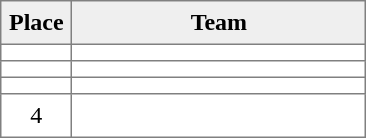<table style=border-collapse:collapse border=1 cellspacing=0 cellpadding=5>
<tr align=center bgcolor=#efefef>
<th width=35>Place</th>
<th width=185>Team</th>
</tr>
<tr align=center>
<td></td>
<td style="text-align:left;"></td>
</tr>
<tr align=center>
<td></td>
<td style="text-align:left;"></td>
</tr>
<tr align=center>
<td></td>
<td style="text-align:left;"></td>
</tr>
<tr align=center>
<td>4</td>
<td style="text-align:left;"></td>
</tr>
</table>
